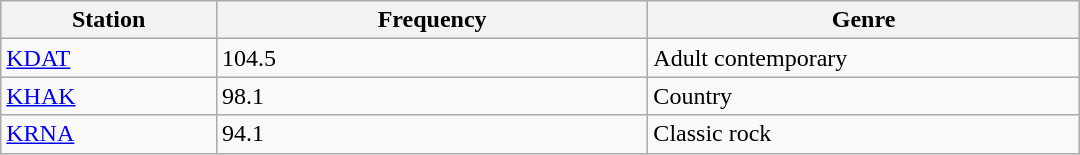<table class="wikitable" style="width:45em;">
<tr>
<th style="width:20%">Station</th>
<th style="width:40%">Frequency</th>
<th style="width:40%">Genre</th>
</tr>
<tr>
<td><a href='#'>KDAT</a></td>
<td>104.5</td>
<td>Adult contemporary</td>
</tr>
<tr>
<td><a href='#'>KHAK</a></td>
<td>98.1</td>
<td>Country</td>
</tr>
<tr>
<td><a href='#'>KRNA</a></td>
<td>94.1</td>
<td>Classic rock</td>
</tr>
</table>
